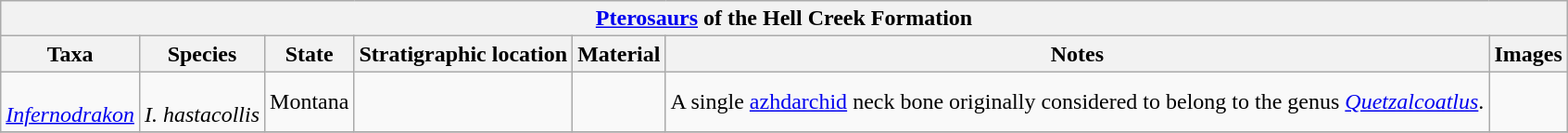<table class="wikitable sortable mw-collapsible">
<tr>
<th colspan="8" style="text-align:center;"><strong><a href='#'>Pterosaurs</a> of the Hell Creek Formation</strong></th>
</tr>
<tr>
<th>Taxa</th>
<th>Species</th>
<th>State</th>
<th>Stratigraphic location</th>
<th>Material</th>
<th>Notes</th>
<th>Images</th>
</tr>
<tr>
<td><br><em><a href='#'>Infernodrakon</a></em></td>
<td><br><em>I. hastacollis</em></td>
<td>Montana</td>
<td></td>
<td></td>
<td>A single <a href='#'>azhdarchid</a> neck bone originally considered to belong to the genus <em><a href='#'>Quetzalcoatlus</a></em>.</td>
<td></td>
</tr>
<tr>
</tr>
</table>
